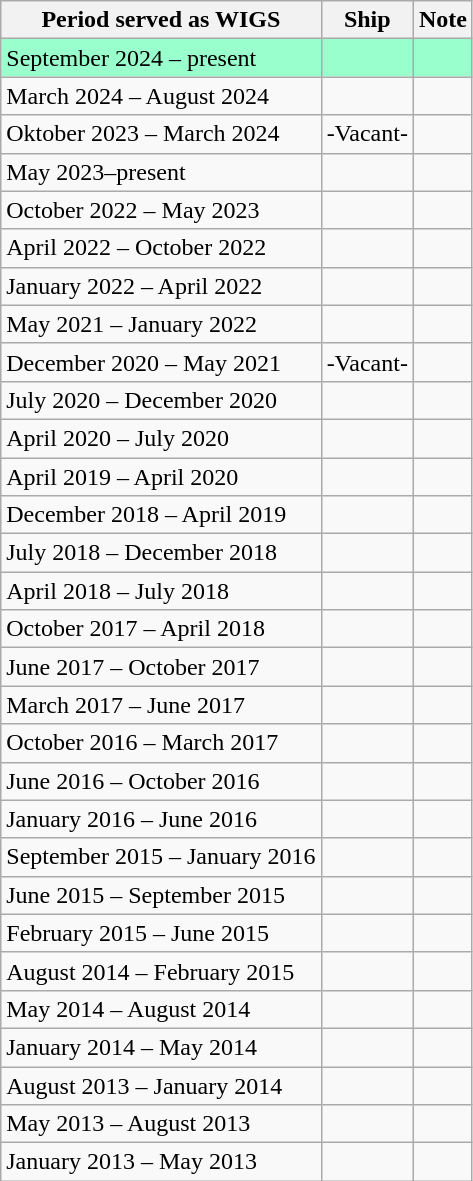<table class="wikitable">
<tr>
<th>Period served as WIGS</th>
<th>Ship</th>
<th>Note</th>
</tr>
<tr style="background-color:#9FC">
<td>September 2024 – present</td>
<td></td>
<td></td>
</tr>
<tr>
<td>March 2024 – August 2024</td>
<td></td>
<td></td>
</tr>
<tr>
<td>Oktober 2023 – March 2024</td>
<td>-Vacant-</td>
<td></td>
</tr>
<tr>
<td>May 2023–present</td>
<td></td>
<td></td>
</tr>
<tr>
<td>October 2022 – May 2023</td>
<td></td>
<td></td>
</tr>
<tr>
<td>April 2022 – October 2022</td>
<td></td>
<td></td>
</tr>
<tr>
<td>January 2022 – April 2022</td>
<td></td>
<td></td>
</tr>
<tr>
<td>May 2021 – January 2022</td>
<td></td>
<td></td>
</tr>
<tr>
<td>December 2020 – May 2021</td>
<td>-Vacant-</td>
<td></td>
</tr>
<tr>
<td>July 2020 – December 2020</td>
<td></td>
<td></td>
</tr>
<tr>
<td>April 2020 – July 2020</td>
<td></td>
<td></td>
</tr>
<tr>
<td>April 2019 – April 2020</td>
<td></td>
<td></td>
</tr>
<tr>
<td>December 2018 – April 2019</td>
<td></td>
<td></td>
</tr>
<tr>
<td>July 2018 – December 2018</td>
<td></td>
<td></td>
</tr>
<tr>
<td>April 2018 – July 2018</td>
<td></td>
<td></td>
</tr>
<tr>
<td>October 2017 – April 2018</td>
<td></td>
<td></td>
</tr>
<tr>
<td>June 2017 – October 2017</td>
<td></td>
<td></td>
</tr>
<tr>
<td>March 2017 – June 2017</td>
<td></td>
<td></td>
</tr>
<tr>
<td>October 2016 – March 2017</td>
<td></td>
<td></td>
</tr>
<tr>
<td>June 2016 – October 2016</td>
<td></td>
<td></td>
</tr>
<tr>
<td>January 2016 – June 2016</td>
<td></td>
<td></td>
</tr>
<tr>
<td>September 2015 – January 2016</td>
<td></td>
<td></td>
</tr>
<tr>
<td>June 2015 – September 2015</td>
<td></td>
<td></td>
</tr>
<tr>
<td>February 2015 – June 2015</td>
<td></td>
<td></td>
</tr>
<tr>
<td>August 2014 –  February 2015</td>
<td></td>
<td></td>
</tr>
<tr>
<td>May 2014 – August 2014</td>
<td></td>
<td></td>
</tr>
<tr>
<td>January 2014 – May 2014</td>
<td></td>
<td></td>
</tr>
<tr>
<td>August 2013 – January 2014</td>
<td></td>
<td></td>
</tr>
<tr>
<td>May 2013 – August 2013</td>
<td></td>
<td></td>
</tr>
<tr>
<td>January 2013 – May 2013</td>
<td></td>
<td></td>
</tr>
</table>
